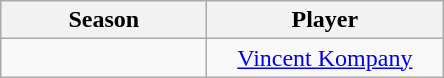<table class="wikitable" style="text-align:center">
<tr>
<th>Season</th>
<th>Player</th>
</tr>
<tr>
<td style="width:130px;"></td>
<td style="width:150px;"> <a href='#'>Vincent Kompany</a></td>
</tr>
</table>
